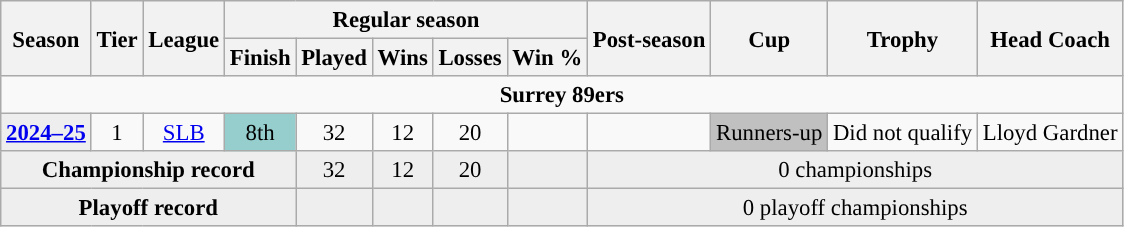<table class="wikitable" style="font-size:95%; text-align:center">
<tr>
<th rowspan=2>Season</th>
<th rowspan=2>Tier</th>
<th rowspan=2>League</th>
<th colspan=5>Regular season</th>
<th rowspan=2>Post-season</th>
<th rowspan=2>Cup</th>
<th rowspan=2>Trophy</th>
<th rowspan=2>Head Coach</th>
</tr>
<tr>
<th>Finish</th>
<th>Played</th>
<th>Wins</th>
<th>Losses</th>
<th>Win %</th>
</tr>
<tr>
<td colspan="12" align="center"><strong>Surrey 89ers</strong></td>
</tr>
<tr>
<th style="background:#eee;"><a href='#'>2024–25</a></th>
<td style="text-align:center;">1</td>
<td style="text-align:center;"><a href='#'>SLB</a></td>
<td style="text-align:center;background-color:#96CDCD;">8th</td>
<td style="text-align:center;">32</td>
<td style="text-align:center;">12</td>
<td style="text-align:center;">20</td>
<td style="text-align:center;"></td>
<td style="text-align:center;background-color:#;"></td>
<td style="text-align:center;background-color:silver;">Runners-up</td>
<td style="text-align:center;">Did not qualify</td>
<td style="text-align:center;">Lloyd Gardner</td>
</tr>
<tr>
<th colspan=4 style="background:#eee;">Championship record</th>
<td style="background:#eee;">32</td>
<td style="background:#eee;">12</td>
<td style="background:#eee;">20</td>
<td style="background:#eee;"></td>
<td colspan="4" style="background:#eee;">0 championships</td>
</tr>
<tr>
<th colspan=4 style="background:#eee;">Playoff record</th>
<td style="background:#eee;"></td>
<td style="background:#eee;"></td>
<td style="background:#eee;"></td>
<td style="background:#eee;"></td>
<td colspan="4" style="background:#eee;">0 playoff championships</td>
</tr>
</table>
